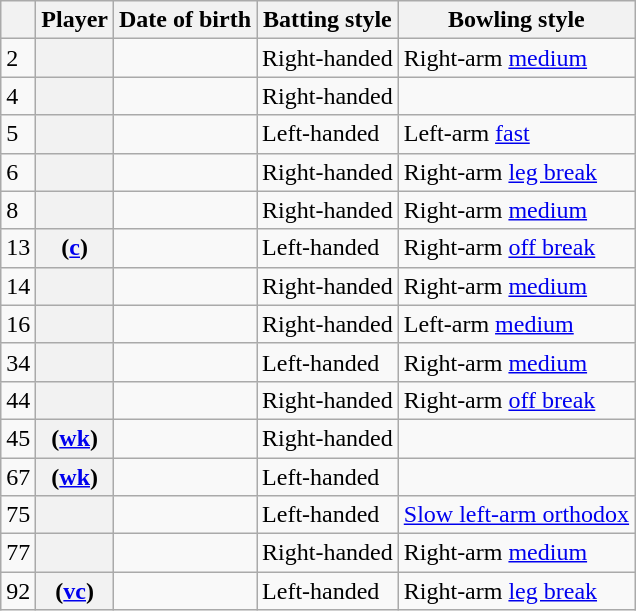<table class="wikitable sortable plainrowheaders">
<tr>
<th scope=col></th>
<th scope=col>Player</th>
<th scope=col>Date of birth</th>
<th scope=col>Batting style</th>
<th scope=col>Bowling style</th>
</tr>
<tr>
<td>2</td>
<th scope=row></th>
<td></td>
<td>Right-handed</td>
<td>Right-arm <a href='#'>medium</a></td>
</tr>
<tr>
<td>4</td>
<th scope=row></th>
<td></td>
<td>Right-handed</td>
<td></td>
</tr>
<tr>
<td>5</td>
<th scope=row></th>
<td></td>
<td>Left-handed</td>
<td>Left-arm <a href='#'>fast</a></td>
</tr>
<tr>
<td>6</td>
<th scope=row></th>
<td></td>
<td>Right-handed</td>
<td>Right-arm <a href='#'>leg break</a></td>
</tr>
<tr>
<td>8</td>
<th scope=row></th>
<td></td>
<td>Right-handed</td>
<td>Right-arm <a href='#'>medium</a></td>
</tr>
<tr>
<td>13</td>
<th scope=row> (<a href='#'>c</a>)</th>
<td></td>
<td>Left-handed</td>
<td>Right-arm <a href='#'>off break</a></td>
</tr>
<tr>
<td>14</td>
<th scope=row></th>
<td></td>
<td>Right-handed</td>
<td>Right-arm <a href='#'>medium</a></td>
</tr>
<tr>
<td>16</td>
<th scope=row></th>
<td></td>
<td>Right-handed</td>
<td>Left-arm <a href='#'>medium</a></td>
</tr>
<tr>
<td>34</td>
<th scope=row></th>
<td></td>
<td>Left-handed</td>
<td>Right-arm <a href='#'>medium</a></td>
</tr>
<tr>
<td>44</td>
<th scope=row></th>
<td></td>
<td>Right-handed</td>
<td>Right-arm <a href='#'>off break</a></td>
</tr>
<tr>
<td>45</td>
<th scope=row> (<a href='#'>wk</a>)</th>
<td></td>
<td>Right-handed</td>
<td></td>
</tr>
<tr>
<td>67</td>
<th scope=row> (<a href='#'>wk</a>)</th>
<td></td>
<td>Left-handed</td>
<td></td>
</tr>
<tr>
<td>75</td>
<th scope=row></th>
<td></td>
<td>Left-handed</td>
<td><a href='#'>Slow left-arm orthodox</a></td>
</tr>
<tr>
<td>77</td>
<th scope=row></th>
<td></td>
<td>Right-handed</td>
<td>Right-arm <a href='#'>medium</a></td>
</tr>
<tr>
<td>92</td>
<th scope=row> (<a href='#'>vc</a>)</th>
<td></td>
<td>Left-handed</td>
<td>Right-arm <a href='#'>leg break</a></td>
</tr>
</table>
